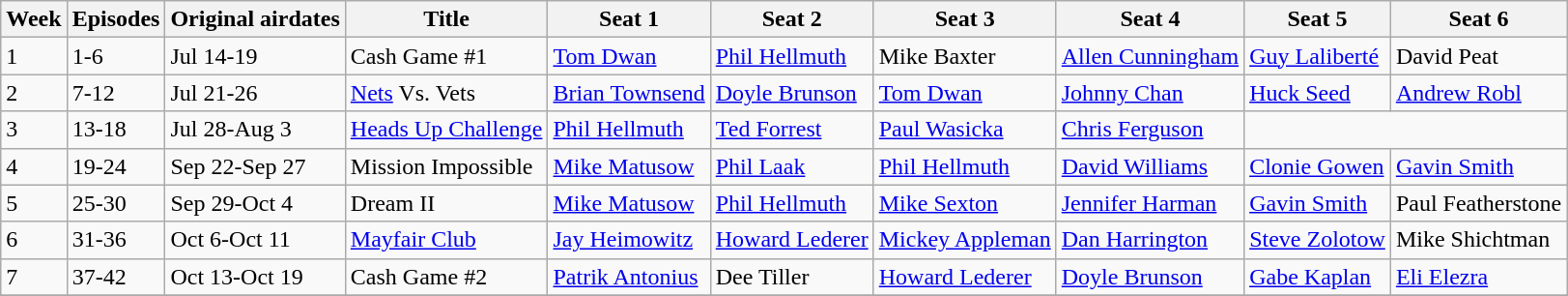<table class="wikitable" >
<tr>
<th>Week</th>
<th>Episodes</th>
<th>Original airdates</th>
<th>Title</th>
<th>Seat 1</th>
<th>Seat 2</th>
<th>Seat 3</th>
<th>Seat 4</th>
<th>Seat 5</th>
<th>Seat 6</th>
</tr>
<tr>
<td>1</td>
<td>1-6</td>
<td>Jul 14-19</td>
<td>Cash Game #1</td>
<td><a href='#'>Tom Dwan</a></td>
<td><a href='#'>Phil Hellmuth</a></td>
<td>Mike Baxter</td>
<td><a href='#'>Allen Cunningham</a></td>
<td><a href='#'>Guy Laliberté</a></td>
<td>David Peat</td>
</tr>
<tr>
<td>2</td>
<td>7-12</td>
<td>Jul 21-26</td>
<td><a href='#'>Nets</a> Vs. Vets</td>
<td><a href='#'>Brian Townsend</a></td>
<td><a href='#'>Doyle Brunson</a></td>
<td><a href='#'>Tom Dwan</a></td>
<td><a href='#'>Johnny Chan</a></td>
<td><a href='#'>Huck Seed</a></td>
<td><a href='#'>Andrew Robl</a></td>
</tr>
<tr>
<td>3</td>
<td>13-18</td>
<td>Jul 28-Aug 3</td>
<td><a href='#'>Heads Up Challenge</a></td>
<td><a href='#'>Phil Hellmuth</a></td>
<td><a href='#'>Ted Forrest</a></td>
<td><a href='#'>Paul Wasicka</a></td>
<td><a href='#'>Chris Ferguson</a></td>
<td colspan=2></td>
</tr>
<tr>
<td>4</td>
<td>19-24</td>
<td>Sep 22-Sep 27</td>
<td>Mission Impossible</td>
<td><a href='#'>Mike Matusow</a></td>
<td><a href='#'>Phil Laak</a></td>
<td><a href='#'>Phil Hellmuth</a></td>
<td><a href='#'>David Williams</a></td>
<td><a href='#'>Clonie Gowen</a></td>
<td><a href='#'>Gavin Smith</a></td>
</tr>
<tr>
<td>5</td>
<td>25-30</td>
<td>Sep 29-Oct 4</td>
<td>Dream II</td>
<td><a href='#'>Mike Matusow</a></td>
<td><a href='#'>Phil Hellmuth</a></td>
<td><a href='#'>Mike Sexton</a></td>
<td><a href='#'>Jennifer Harman</a></td>
<td><a href='#'>Gavin Smith</a></td>
<td>Paul Featherstone</td>
</tr>
<tr>
<td>6</td>
<td>31-36</td>
<td>Oct 6-Oct 11</td>
<td><a href='#'>Mayfair Club</a></td>
<td><a href='#'>Jay Heimowitz</a></td>
<td><a href='#'>Howard Lederer</a></td>
<td><a href='#'>Mickey Appleman</a></td>
<td><a href='#'>Dan Harrington</a></td>
<td><a href='#'>Steve Zolotow</a></td>
<td>Mike Shichtman</td>
</tr>
<tr>
<td>7</td>
<td>37-42</td>
<td>Oct 13-Oct 19</td>
<td>Cash Game #2</td>
<td><a href='#'>Patrik Antonius</a></td>
<td>Dee Tiller</td>
<td><a href='#'>Howard Lederer</a></td>
<td><a href='#'>Doyle Brunson</a></td>
<td><a href='#'>Gabe Kaplan</a></td>
<td><a href='#'>Eli Elezra</a></td>
</tr>
<tr>
</tr>
</table>
